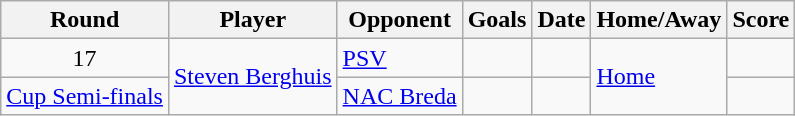<table class="wikitable" style="text-align: center;">
<tr>
<th>Round</th>
<th>Player</th>
<th>Opponent</th>
<th>Goals</th>
<th>Date</th>
<th>Home/Away</th>
<th>Score</th>
</tr>
<tr>
<td>17</td>
<td style="text-align:left;" rowspan="2"> <a href='#'>Steven Berghuis</a></td>
<td style="text-align:left;"><a href='#'>PSV</a></td>
<td>  </td>
<td></td>
<td style="text-align:left;" rowspan="2"><a href='#'>Home</a></td>
<td></td>
</tr>
<tr>
<td><a href='#'>Cup Semi-finals</a></td>
<td style="text-align:left;"><a href='#'>NAC Breda</a></td>
<td>  </td>
<td></td>
<td></td>
</tr>
</table>
